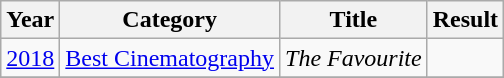<table class="wikitable">
<tr>
<th>Year</th>
<th>Category</th>
<th>Title</th>
<th>Result</th>
</tr>
<tr>
<td><a href='#'>2018</a></td>
<td><a href='#'>Best Cinematography</a></td>
<td><em>The Favourite</em></td>
<td></td>
</tr>
<tr>
</tr>
</table>
